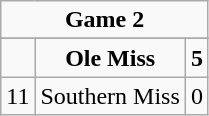<table class="wikitable">
<tr style="text-align:center;">
<td colspan="3"><strong>Game 2</strong></td>
</tr>
<tr style="text-align:center;">
</tr>
<tr style="text-align:center;">
<td></td>
<td><strong>Ole Miss</strong></td>
<td><strong>5</strong></td>
</tr>
<tr style="text-align:center;">
<td>11</td>
<td>Southern Miss</td>
<td>0</td>
</tr>
</table>
